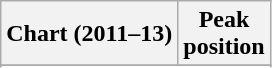<table class="wikitable sortable plainrowheaders" style="text-align:center">
<tr>
<th scope="col">Chart (2011–13)</th>
<th scope="col">Peak<br>position</th>
</tr>
<tr>
</tr>
<tr>
</tr>
<tr>
</tr>
<tr>
</tr>
<tr>
</tr>
<tr>
</tr>
<tr>
</tr>
</table>
